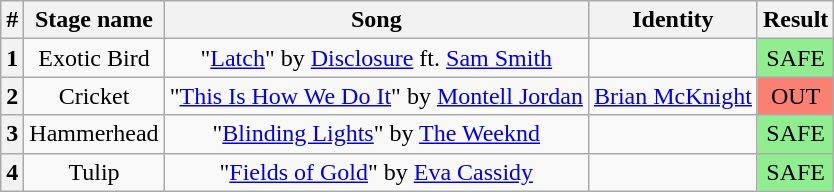<table class="wikitable plainrowheaders" style="text-align: center;">
<tr>
<th>#</th>
<th>Stage name</th>
<th>Song</th>
<th>Identity</th>
<th colspan=2>Result</th>
</tr>
<tr>
<th>1</th>
<td>Exotic Bird</td>
<td>"<a href='#'>Latch</a>" by <a href='#'>Disclosure</a> ft. <a href='#'>Sam Smith</a></td>
<td></td>
<td bgcolor=lightgreen>SAFE</td>
</tr>
<tr>
<th>2</th>
<td>Cricket</td>
<td>"<a href='#'>This Is How We Do It</a>" by <a href='#'>Montell Jordan</a></td>
<td><a href='#'>Brian McKnight</a></td>
<td bgcolor=salmon>OUT</td>
</tr>
<tr>
<th>3</th>
<td>Hammerhead</td>
<td>"<a href='#'>Blinding Lights</a>" by <a href='#'>The Weeknd</a></td>
<td></td>
<td bgcolor=lightgreen>SAFE</td>
</tr>
<tr>
<th>4</th>
<td>Tulip</td>
<td>"<a href='#'>Fields of Gold</a>" by <a href='#'>Eva Cassidy</a></td>
<td></td>
<td bgcolor=lightgreen>SAFE</td>
</tr>
</table>
